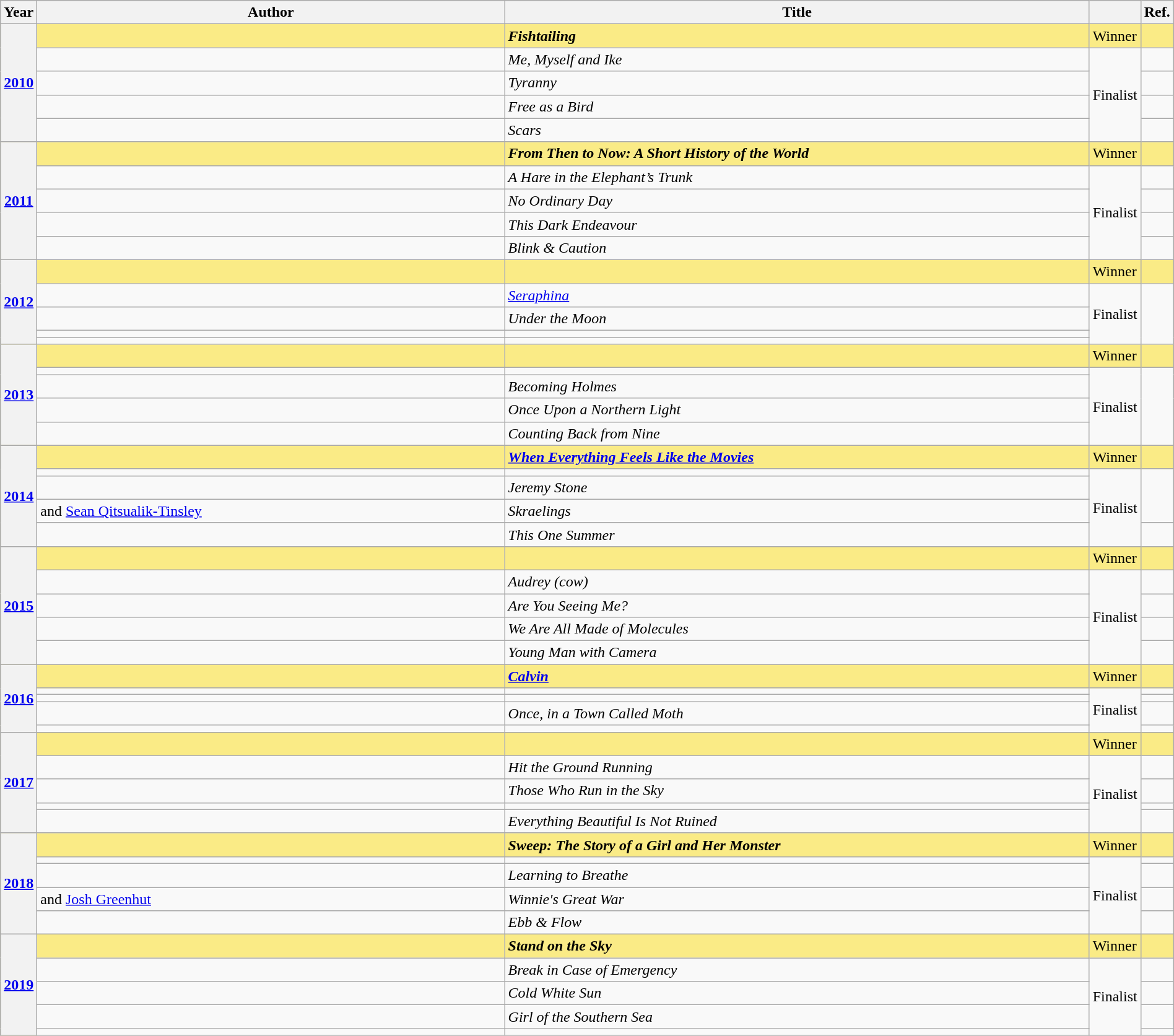<table class="wikitable sortable mw-collapsible" width="100%">
<tr>
<th>Year</th>
<th width="40%">Author</th>
<th width="50%">Title</th>
<th></th>
<th>Ref.</th>
</tr>
<tr style="background:#FAEB86">
<th rowspan="5"><a href='#'>2010</a></th>
<td><strong></strong></td>
<td><strong><em>Fishtailing</em></strong></td>
<td>Winner</td>
<td></td>
</tr>
<tr>
<td></td>
<td><em>Me, Myself and Ike</em></td>
<td rowspan="4">Finalist</td>
<td></td>
</tr>
<tr>
<td></td>
<td><em>Tyranny</em></td>
<td></td>
</tr>
<tr>
<td></td>
<td><em>Free as a Bird</em></td>
<td></td>
</tr>
<tr>
<td></td>
<td><em>Scars</em></td>
<td></td>
</tr>
<tr style="background:#FAEB86">
<th rowspan="5"><a href='#'>2011</a></th>
<td><strong></strong></td>
<td><strong><em>From Then to Now: A Short History of the World</em></strong></td>
<td>Winner</td>
<td></td>
</tr>
<tr>
<td></td>
<td><em>A Hare in the Elephant’s Trunk</em></td>
<td rowspan="4">Finalist</td>
<td></td>
</tr>
<tr>
<td></td>
<td><em>No Ordinary Day</em></td>
<td></td>
</tr>
<tr>
<td></td>
<td><em>This Dark Endeavour</em></td>
<td></td>
</tr>
<tr>
<td></td>
<td><em>Blink & Caution</em></td>
<td></td>
</tr>
<tr style="background:#FAEB86">
<th rowspan="5"><a href='#'>2012</a></th>
<td><strong></strong></td>
<td><strong></strong></td>
<td>Winner</td>
<td></td>
</tr>
<tr>
<td></td>
<td><em><a href='#'>Seraphina</a></em></td>
<td rowspan="4">Finalist</td>
<td rowspan="4"></td>
</tr>
<tr>
<td></td>
<td><em>Under the Moon</em></td>
</tr>
<tr>
<td></td>
<td></td>
</tr>
<tr>
<td></td>
<td></td>
</tr>
<tr style="background:#FAEB86">
<th rowspan="5"><a href='#'>2013</a></th>
<td><strong></strong></td>
<td><strong></strong></td>
<td>Winner</td>
<td></td>
</tr>
<tr>
<td></td>
<td></td>
<td rowspan="4">Finalist</td>
<td rowspan="4"></td>
</tr>
<tr>
<td></td>
<td><em>Becoming Holmes</em></td>
</tr>
<tr>
<td></td>
<td><em>Once Upon a Northern Light</em></td>
</tr>
<tr>
<td></td>
<td><em>Counting Back from Nine</em></td>
</tr>
<tr style="background:#FAEB86">
<th rowspan="5"><a href='#'>2014</a></th>
<td><strong></strong></td>
<td><strong><em><a href='#'>When Everything Feels Like the Movies</a></em></strong></td>
<td>Winner</td>
<td></td>
</tr>
<tr>
<td></td>
<td></td>
<td rowspan="4">Finalist</td>
<td rowspan="3"></td>
</tr>
<tr>
<td></td>
<td><em>Jeremy Stone</em></td>
</tr>
<tr>
<td> and <a href='#'>Sean Qitsualik-Tinsley</a></td>
<td><em>Skraelings</em></td>
</tr>
<tr>
<td></td>
<td><em>This One Summer</em></td>
<td></td>
</tr>
<tr style="background:#FAEB86">
<th rowspan="5"><a href='#'>2015</a></th>
<td><strong></strong></td>
<td><strong></strong></td>
<td>Winner</td>
<td></td>
</tr>
<tr>
<td></td>
<td><em>Audrey (cow)</em></td>
<td rowspan="4">Finalist</td>
<td></td>
</tr>
<tr>
<td></td>
<td><em>Are You Seeing Me?</em></td>
<td></td>
</tr>
<tr>
<td></td>
<td><em>We Are All Made of Molecules</em></td>
<td></td>
</tr>
<tr>
<td></td>
<td><em>Young Man with Camera</em></td>
<td></td>
</tr>
<tr style="background:#FAEB86">
<th rowspan="5"><a href='#'>2016</a></th>
<td><strong></strong></td>
<td><strong><em><a href='#'>Calvin</a></em></strong></td>
<td>Winner</td>
<td></td>
</tr>
<tr>
<td></td>
<td></td>
<td rowspan="4">Finalist</td>
<td></td>
</tr>
<tr>
<td></td>
<td></td>
<td></td>
</tr>
<tr>
<td></td>
<td><em>Once, in a Town Called Moth</em></td>
<td></td>
</tr>
<tr>
<td></td>
<td></td>
<td></td>
</tr>
<tr style="background:#FAEB86">
<th rowspan="5"><a href='#'>2017</a></th>
<td><strong></strong></td>
<td><strong></strong></td>
<td>Winner</td>
<td></td>
</tr>
<tr>
<td></td>
<td><em>Hit the Ground Running</em></td>
<td rowspan="4">Finalist</td>
<td></td>
</tr>
<tr>
<td></td>
<td><em>Those Who Run in the Sky</em></td>
<td></td>
</tr>
<tr>
<td></td>
<td></td>
<td></td>
</tr>
<tr>
<td></td>
<td><em>Everything Beautiful Is Not Ruined</em></td>
<td></td>
</tr>
<tr style="background:#FAEB86">
<th rowspan="5"><a href='#'>2018</a></th>
<td><strong></strong></td>
<td><strong><em>Sweep: The Story of a Girl and Her Monster</em></strong></td>
<td>Winner</td>
<td></td>
</tr>
<tr>
<td></td>
<td></td>
<td rowspan="4">Finalist</td>
<td></td>
</tr>
<tr>
<td></td>
<td><em>Learning to Breathe</em></td>
<td></td>
</tr>
<tr>
<td> and <a href='#'>Josh Greenhut</a></td>
<td><em>Winnie's Great War</em></td>
<td></td>
</tr>
<tr>
<td></td>
<td><em>Ebb & Flow</em></td>
<td></td>
</tr>
<tr style="background:#FAEB86">
<th rowspan="5"><a href='#'>2019</a></th>
<td><strong></strong></td>
<td><strong><em>Stand on the Sky</em></strong></td>
<td>Winner</td>
<td></td>
</tr>
<tr>
<td></td>
<td><em>Break in Case of Emergency</em></td>
<td rowspan="4">Finalist</td>
<td></td>
</tr>
<tr>
<td></td>
<td><em>Cold White Sun</em></td>
<td></td>
</tr>
<tr>
<td></td>
<td><em>Girl of the Southern Sea</em></td>
<td></td>
</tr>
<tr>
<td></td>
<td></td>
<td></td>
</tr>
</table>
